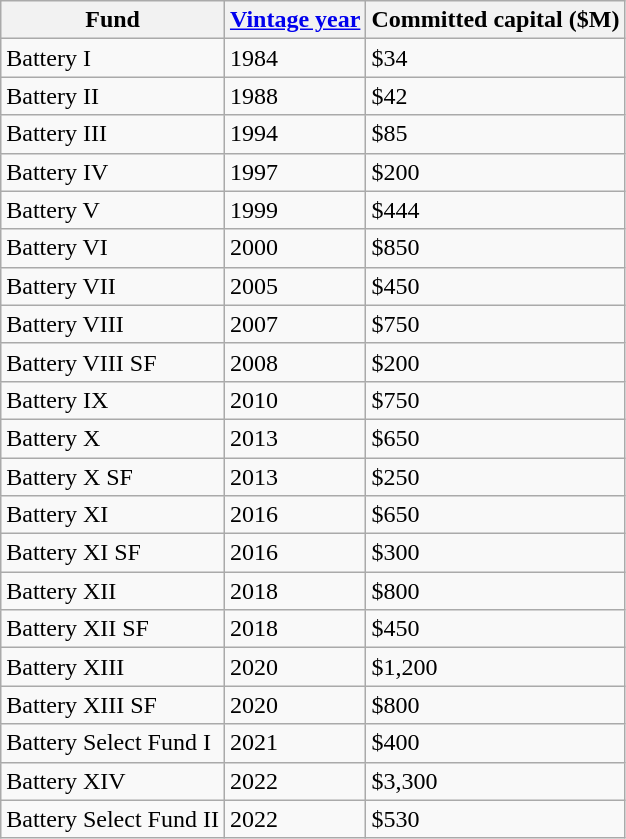<table class="wikitable">
<tr>
<th>Fund</th>
<th><a href='#'>Vintage year</a></th>
<th>Committed  capital ($M)</th>
</tr>
<tr>
<td>Battery I</td>
<td>1984</td>
<td>$34</td>
</tr>
<tr>
<td>Battery II</td>
<td>1988</td>
<td>$42</td>
</tr>
<tr>
<td>Battery  III</td>
<td>1994</td>
<td>$85</td>
</tr>
<tr>
<td>Battery IV</td>
<td>1997</td>
<td>$200</td>
</tr>
<tr>
<td>Battery V</td>
<td>1999</td>
<td>$444</td>
</tr>
<tr>
<td>Battery VI</td>
<td>2000</td>
<td>$850</td>
</tr>
<tr>
<td>Battery  VII</td>
<td>2005</td>
<td>$450</td>
</tr>
<tr>
<td>Battery  VIII</td>
<td>2007</td>
<td>$750</td>
</tr>
<tr>
<td>Battery  VIII SF</td>
<td>2008</td>
<td>$200</td>
</tr>
<tr>
<td>Battery IX</td>
<td>2010</td>
<td>$750</td>
</tr>
<tr>
<td>Battery X</td>
<td>2013</td>
<td>$650</td>
</tr>
<tr>
<td>Battery X  SF</td>
<td>2013</td>
<td>$250</td>
</tr>
<tr>
<td>Battery XI</td>
<td>2016</td>
<td>$650</td>
</tr>
<tr>
<td>Battery XI  SF</td>
<td>2016</td>
<td>$300</td>
</tr>
<tr>
<td>Battery XII</td>
<td>2018</td>
<td>$800</td>
</tr>
<tr>
<td>Battery XII SF</td>
<td>2018</td>
<td>$450</td>
</tr>
<tr>
<td>Battery XIII</td>
<td>2020</td>
<td>$1,200</td>
</tr>
<tr>
<td>Battery XIII SF</td>
<td>2020</td>
<td>$800</td>
</tr>
<tr>
<td>Battery Select Fund I</td>
<td>2021</td>
<td>$400</td>
</tr>
<tr>
<td>Battery XIV</td>
<td>2022</td>
<td>$3,300</td>
</tr>
<tr>
<td>Battery Select Fund II</td>
<td>2022</td>
<td>$530</td>
</tr>
</table>
